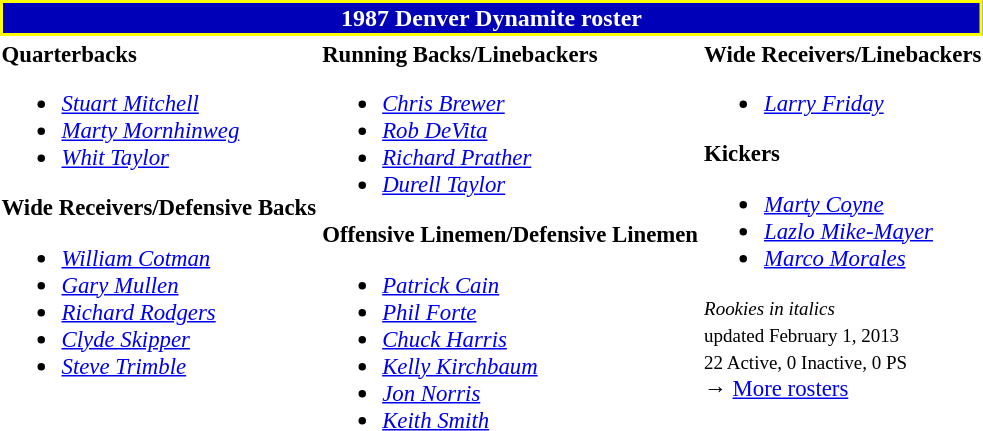<table class="toccolours" style="text-align: left">
<tr>
<th colspan="7" style="background:#0000B8; border:2px solid yellow; color:white; text-align:center;">1987 Denver Dynamite roster</th>
</tr>
<tr>
<td style="font-size: 95%;" valign="top"><strong>Quarterbacks</strong><br><ul><li> <em><a href='#'>Stuart Mitchell</a></em></li><li> <em><a href='#'>Marty Mornhinweg</a></em></li><li> <em><a href='#'>Whit Taylor</a></em></li></ul><strong>Wide Receivers/Defensive Backs</strong><ul><li> <em><a href='#'>William Cotman</a></em></li><li> <em><a href='#'>Gary Mullen</a></em></li><li> <em><a href='#'>Richard Rodgers</a></em></li><li> <em><a href='#'>Clyde Skipper</a></em></li><li> <em><a href='#'>Steve Trimble</a></em></li></ul></td>
<td style="font-size: 95%;" valign="top"><strong>Running Backs/Linebackers</strong><br><ul><li> <em><a href='#'>Chris Brewer</a></em></li><li> <em><a href='#'>Rob DeVita</a></em></li><li> <em><a href='#'>Richard Prather</a></em></li><li> <em><a href='#'>Durell Taylor</a></em></li></ul><strong>Offensive Linemen/Defensive Linemen</strong><ul><li> <em><a href='#'>Patrick Cain</a></em></li><li> <em><a href='#'>Phil Forte</a></em></li><li> <em><a href='#'>Chuck Harris</a></em></li><li> <em><a href='#'>Kelly Kirchbaum</a></em></li><li> <em><a href='#'>Jon Norris</a></em></li><li> <em><a href='#'>Keith Smith</a></em></li></ul></td>
<td style="font-size: 95%;" valign="top"><strong>Wide Receivers/Linebackers</strong><br><ul><li> <em><a href='#'>Larry Friday</a></em></li></ul><strong>Kickers</strong><ul><li> <em><a href='#'>Marty Coyne</a></em></li><li> <em><a href='#'>Lazlo Mike-Mayer</a></em></li><li> <em><a href='#'>Marco Morales</a></em></li></ul><small><em>Rookies in italics</em><br>
 updated February 1, 2013<br>
22 Active, 0 Inactive, 0 PS</small><br>→ <a href='#'>More rosters</a></td>
</tr>
<tr>
</tr>
</table>
